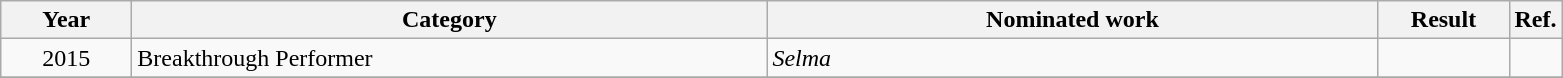<table class="wikitable">
<tr>
<th scope="col" style="width:5em;">Year</th>
<th scope="col" style="width:26em;">Category</th>
<th scope="col" style="width:25em;">Nominated work</th>
<th scope="col" style="width:5em;">Result</th>
<th>Ref.</th>
</tr>
<tr>
<td style="text-align:center;">2015</td>
<td>Breakthrough Performer</td>
<td><em>Selma</em></td>
<td></td>
<td style="text-align: center;"></td>
</tr>
<tr>
</tr>
</table>
